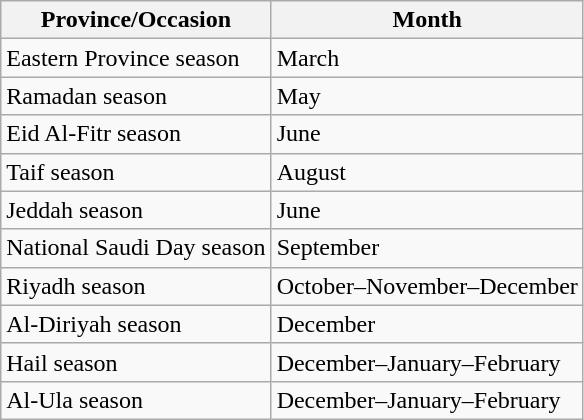<table class="wikitable">
<tr>
<th>Province/Occasion</th>
<th>Month</th>
</tr>
<tr>
<td>Eastern Province season</td>
<td>March</td>
</tr>
<tr>
<td>Ramadan season</td>
<td>May</td>
</tr>
<tr>
<td>Eid Al-Fitr season</td>
<td>June</td>
</tr>
<tr>
<td>Taif season</td>
<td>August</td>
</tr>
<tr>
<td>Jeddah season</td>
<td>June</td>
</tr>
<tr>
<td>National Saudi Day season</td>
<td>September</td>
</tr>
<tr>
<td>Riyadh season</td>
<td>October–November–December</td>
</tr>
<tr>
<td>Al-Diriyah season</td>
<td>December</td>
</tr>
<tr>
<td>Hail season</td>
<td>December–January–February</td>
</tr>
<tr>
<td>Al-Ula season</td>
<td>December–January–February</td>
</tr>
</table>
